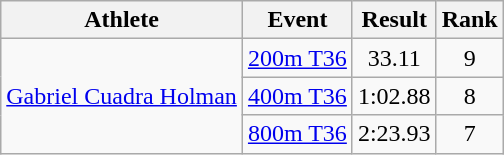<table class="wikitable">
<tr>
<th>Athlete</th>
<th>Event</th>
<th>Result</th>
<th>Rank</th>
</tr>
<tr align=center>
<td align=left rowspan=3><a href='#'>Gabriel Cuadra Holman</a></td>
<td align=left><a href='#'>200m T36</a></td>
<td>33.11</td>
<td>9</td>
</tr>
<tr align=center>
<td align=left><a href='#'>400m T36</a></td>
<td>1:02.88</td>
<td>8</td>
</tr>
<tr align=center>
<td align=left><a href='#'>800m T36</a></td>
<td>2:23.93</td>
<td>7</td>
</tr>
</table>
